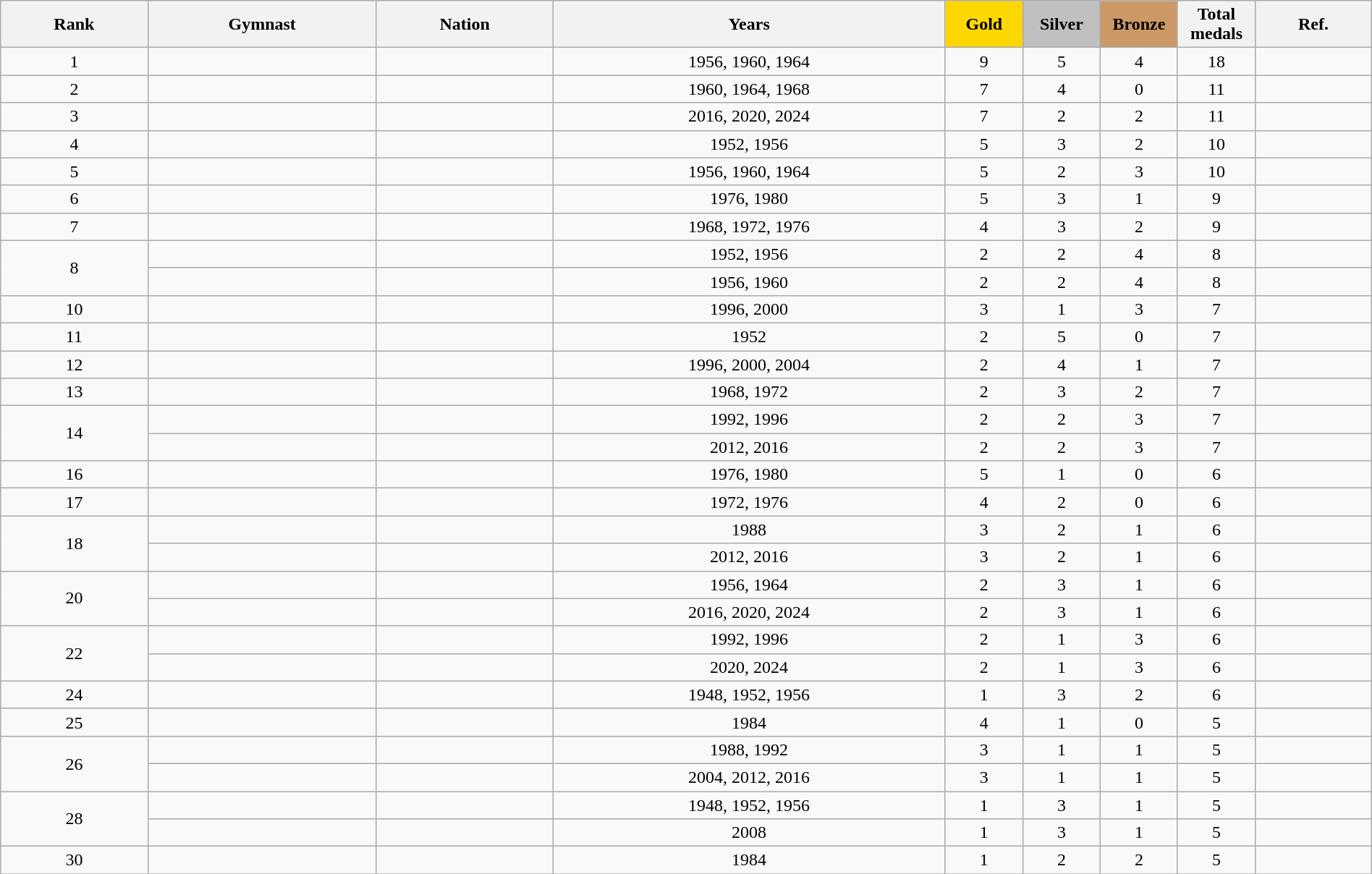<table class="wikitable sortable" width="100%" style="text-align:center;">
<tr>
<th>Rank</th>
<th>Gymnast</th>
<th>Nation</th>
<th>Years</th>
<th style="background-color:gold; width:4.0em; font-weight:bold;">Gold</th>
<th style="background-color:silver; width:4.0em; font-weight:bold;">Silver</th>
<th style="background-color:#cc9966; width:4.0em; font-weight:bold;">Bronze</th>
<th style="width:4.0em;">Total medals</th>
<th class="unsortable">Ref.</th>
</tr>
<tr>
<td>1</td>
<td align="left"></td>
<td align="left"></td>
<td>1956, 1960, 1964</td>
<td>9</td>
<td>5</td>
<td>4</td>
<td>18</td>
<td></td>
</tr>
<tr>
<td>2</td>
<td align="left"></td>
<td align="left"></td>
<td>1960, 1964, 1968</td>
<td>7</td>
<td>4</td>
<td>0</td>
<td>11</td>
<td></td>
</tr>
<tr>
<td>3</td>
<td align="left"></td>
<td align="left"></td>
<td>2016, 2020, 2024</td>
<td>7</td>
<td>2</td>
<td>2</td>
<td>11</td>
<td></td>
</tr>
<tr>
<td>4</td>
<td align="left"></td>
<td align="left"></td>
<td>1952, 1956</td>
<td>5</td>
<td>3</td>
<td>2</td>
<td>10</td>
<td></td>
</tr>
<tr>
<td>5</td>
<td align="left"></td>
<td align="left"></td>
<td>1956, 1960, 1964</td>
<td>5</td>
<td>2</td>
<td>3</td>
<td>10</td>
<td></td>
</tr>
<tr>
<td>6</td>
<td align="left"></td>
<td align="left"></td>
<td>1976, 1980</td>
<td>5</td>
<td>3</td>
<td>1</td>
<td>9</td>
<td></td>
</tr>
<tr>
<td>7</td>
<td align="left"></td>
<td align="left"></td>
<td>1968, 1972, 1976</td>
<td>4</td>
<td>3</td>
<td>2</td>
<td>9</td>
<td></td>
</tr>
<tr>
<td rowspan="2">8</td>
<td align="left"></td>
<td align="left"></td>
<td>1952, 1956</td>
<td>2</td>
<td>2</td>
<td>4</td>
<td>8</td>
<td></td>
</tr>
<tr>
<td align="left"></td>
<td align="left"></td>
<td>1956, 1960</td>
<td>2</td>
<td>2</td>
<td>4</td>
<td>8</td>
<td></td>
</tr>
<tr>
<td>10</td>
<td align="left"></td>
<td align="left"></td>
<td>1996, 2000</td>
<td>3</td>
<td>1</td>
<td>3</td>
<td>7</td>
<td></td>
</tr>
<tr>
<td>11</td>
<td align="left"></td>
<td align="left"></td>
<td>1952</td>
<td>2</td>
<td>5</td>
<td>0</td>
<td>7</td>
<td></td>
</tr>
<tr>
<td>12</td>
<td align="left"></td>
<td align="left"></td>
<td>1996, 2000, 2004</td>
<td>2</td>
<td>4</td>
<td>1</td>
<td>7</td>
<td></td>
</tr>
<tr>
<td>13</td>
<td align="left"></td>
<td align="left"></td>
<td>1968, 1972</td>
<td>2</td>
<td>3</td>
<td>2</td>
<td>7</td>
<td></td>
</tr>
<tr>
<td rowspan="2">14</td>
<td align="left"></td>
<td align="left"></td>
<td>1992, 1996</td>
<td>2</td>
<td>2</td>
<td>3</td>
<td>7</td>
<td></td>
</tr>
<tr>
<td align="left"></td>
<td align="left"></td>
<td>2012, 2016</td>
<td>2</td>
<td>2</td>
<td>3</td>
<td>7</td>
<td></td>
</tr>
<tr>
<td>16</td>
<td align="left"></td>
<td align="left"></td>
<td>1976, 1980</td>
<td>5</td>
<td>1</td>
<td>0</td>
<td>6</td>
<td></td>
</tr>
<tr>
<td>17</td>
<td align="left"></td>
<td align="left"></td>
<td>1972, 1976</td>
<td>4</td>
<td>2</td>
<td>0</td>
<td>6</td>
<td></td>
</tr>
<tr>
<td rowspan="2">18</td>
<td align="left"></td>
<td align="left"></td>
<td>1988</td>
<td>3</td>
<td>2</td>
<td>1</td>
<td>6</td>
<td></td>
</tr>
<tr>
<td align="left"></td>
<td align="left"></td>
<td>2012, 2016</td>
<td>3</td>
<td>2</td>
<td>1</td>
<td>6</td>
<td></td>
</tr>
<tr>
<td rowspan="2">20</td>
<td align="left"></td>
<td align="left"></td>
<td>1956, 1964</td>
<td>2</td>
<td>3</td>
<td>1</td>
<td>6</td>
<td></td>
</tr>
<tr>
<td align="left"></td>
<td align="left"></td>
<td>2016, 2020, 2024</td>
<td>2</td>
<td>3</td>
<td>1</td>
<td>6</td>
<td></td>
</tr>
<tr>
<td rowspan="2">22</td>
<td align="left"></td>
<td align="left"></td>
<td>1992, 1996</td>
<td>2</td>
<td>1</td>
<td>3</td>
<td>6</td>
<td></td>
</tr>
<tr>
<td align="left"></td>
<td align="left"></td>
<td>2020, 2024</td>
<td>2</td>
<td>1</td>
<td>3</td>
<td>6</td>
<td></td>
</tr>
<tr>
<td>24</td>
<td align="left"></td>
<td align="left"></td>
<td>1948, 1952, 1956</td>
<td>1</td>
<td>3</td>
<td>2</td>
<td>6</td>
<td></td>
</tr>
<tr>
<td>25</td>
<td align="left"></td>
<td align="left"></td>
<td>1984</td>
<td>4</td>
<td>1</td>
<td>0</td>
<td>5</td>
<td></td>
</tr>
<tr>
<td rowspan="2">26</td>
<td align="left"></td>
<td align="left"><br></td>
<td>1988, 1992</td>
<td>3</td>
<td>1</td>
<td>1</td>
<td>5</td>
<td></td>
</tr>
<tr>
<td align="left"></td>
<td align="left"></td>
<td>2004, 2012, 2016</td>
<td>3</td>
<td>1</td>
<td>1</td>
<td>5</td>
<td></td>
</tr>
<tr>
<td rowspan="2">28</td>
<td align="left"></td>
<td align="left"></td>
<td>1948, 1952, 1956</td>
<td>1</td>
<td>3</td>
<td>1</td>
<td>5</td>
<td></td>
</tr>
<tr>
<td align="left"></td>
<td align="left"></td>
<td>2008</td>
<td>1</td>
<td>3</td>
<td>1</td>
<td>5</td>
<td></td>
</tr>
<tr>
<td>30</td>
<td align="left"></td>
<td align="left"></td>
<td>1984</td>
<td>1</td>
<td>2</td>
<td>2</td>
<td>5</td>
<td></td>
</tr>
<tr>
</tr>
</table>
